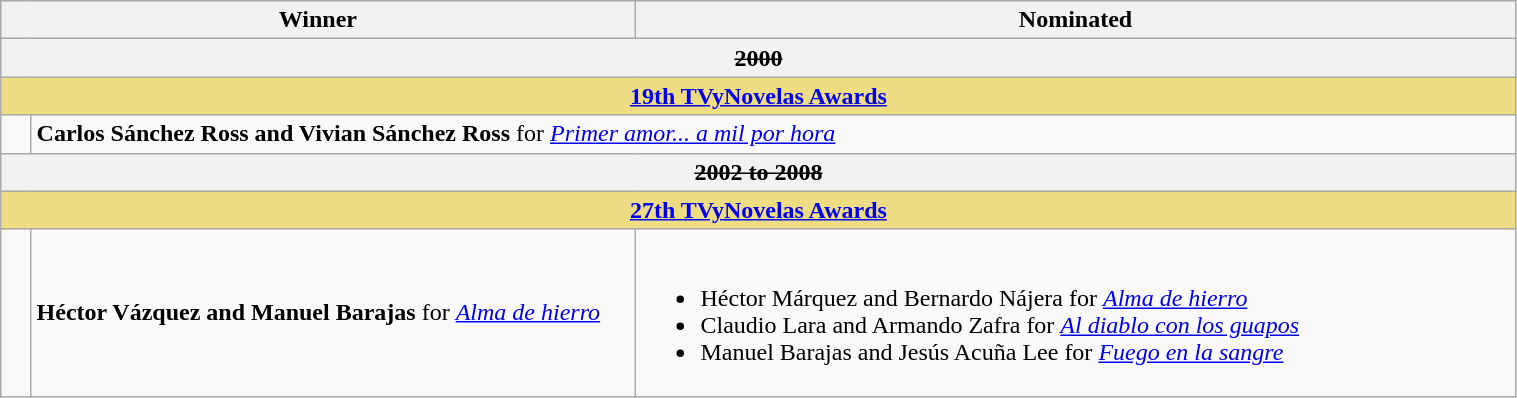<table class="wikitable" width=80%>
<tr align=center>
<th width="150px;" colspan=2; align="center">Winner</th>
<th width="580px;" align="center">Nominated</th>
</tr>
<tr>
<th colspan=9 align="center"><s>2000</s></th>
</tr>
<tr>
<th colspan=9 style="background:#EEDD82;"  align="center"><strong><a href='#'>19th TVyNovelas Awards</a></strong></th>
</tr>
<tr>
<td width=2%></td>
<td colspan=2><strong>Carlos Sánchez Ross and Vivian Sánchez Ross</strong> for <em><a href='#'>Primer amor... a mil por hora</a></em></td>
</tr>
<tr>
<th colspan=9 align="center"><s>2002 to 2008</s></th>
</tr>
<tr>
<th colspan=9 style="background:#EEDD82;"  align="center"><strong><a href='#'>27th TVyNovelas Awards</a></strong></th>
</tr>
<tr>
<td width=2%></td>
<td><strong>Héctor Vázquez and Manuel Barajas</strong> for <em><a href='#'>Alma de hierro</a></em></td>
<td><br><ul><li>Héctor Márquez and Bernardo Nájera for <em><a href='#'>Alma de hierro</a></em></li><li>Claudio Lara and Armando Zafra for <em><a href='#'>Al diablo con los guapos</a></em></li><li>Manuel Barajas and Jesús Acuña Lee for <em><a href='#'>Fuego en la sangre</a></em></li></ul></td>
</tr>
</table>
